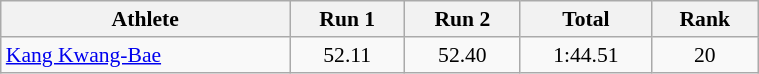<table class=wikitable style="font-size:90%; text-align:center; width:40%">
<tr>
<th>Athlete</th>
<th>Run 1</th>
<th>Run 2</th>
<th>Total</th>
<th>Rank</th>
</tr>
<tr>
<td rowspan=1 align=left><a href='#'>Kang Kwang-Bae</a></td>
<td>52.11</td>
<td>52.40</td>
<td>1:44.51</td>
<td>20</td>
</tr>
</table>
